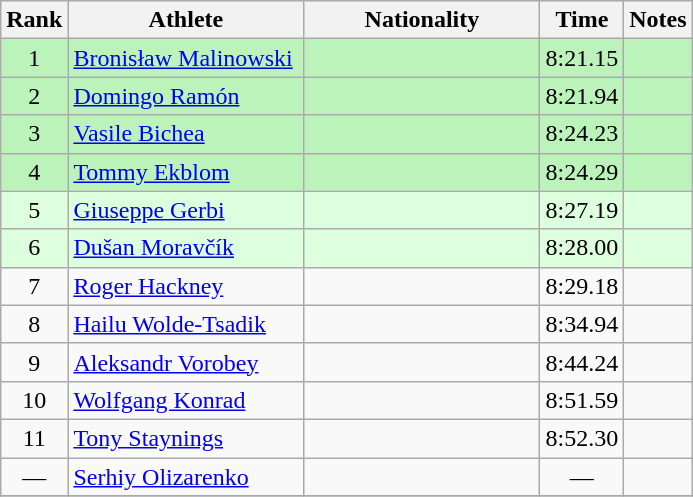<table class="wikitable sortable" style="text-align:center">
<tr>
<th width=30>Rank</th>
<th width=150>Athlete</th>
<th width=150>Nationality</th>
<th width=30>Time</th>
<th width=30>Notes</th>
</tr>
<tr bgcolor=bbf3bb>
<td>1</td>
<td align="left"><a href='#'>Bronisław Malinowski</a></td>
<td align="left"></td>
<td>8:21.15</td>
<td></td>
</tr>
<tr bgcolor=bbf3bb>
<td>2</td>
<td align="left"><a href='#'>Domingo Ramón</a></td>
<td align="left"></td>
<td>8:21.94</td>
<td></td>
</tr>
<tr bgcolor=bbf3bb>
<td>3</td>
<td align="left"><a href='#'>Vasile Bichea</a></td>
<td align="left"></td>
<td>8:24.23</td>
<td></td>
</tr>
<tr bgcolor=bbf3bb>
<td>4</td>
<td align="left"><a href='#'>Tommy Ekblom</a></td>
<td align="left"></td>
<td>8:24.29</td>
<td></td>
</tr>
<tr bgcolor=#ddffdd>
<td>5</td>
<td align="left"><a href='#'>Giuseppe Gerbi</a></td>
<td align="left"></td>
<td>8:27.19</td>
<td></td>
</tr>
<tr bgcolor=#ddffdd>
<td>6</td>
<td align="left"><a href='#'>Dušan Moravčík</a></td>
<td align="left"></td>
<td>8:28.00</td>
<td></td>
</tr>
<tr>
<td>7</td>
<td align="left"><a href='#'>Roger Hackney</a></td>
<td align="left"></td>
<td>8:29.18</td>
<td></td>
</tr>
<tr>
<td>8</td>
<td align="left"><a href='#'>Hailu Wolde-Tsadik</a></td>
<td align="left"></td>
<td>8:34.94</td>
<td></td>
</tr>
<tr>
<td>9</td>
<td align="left"><a href='#'>Aleksandr Vorobey</a></td>
<td align="left"></td>
<td>8:44.24</td>
<td></td>
</tr>
<tr>
<td>10</td>
<td align="left"><a href='#'>Wolfgang Konrad</a></td>
<td align="left"></td>
<td>8:51.59</td>
<td></td>
</tr>
<tr>
<td>11</td>
<td align="left"><a href='#'>Tony Staynings</a></td>
<td align="left"></td>
<td>8:52.30</td>
<td></td>
</tr>
<tr>
<td>—</td>
<td align="left"><a href='#'>Serhiy Olizarenko</a></td>
<td align="left"></td>
<td>—</td>
<td></td>
</tr>
<tr>
</tr>
</table>
